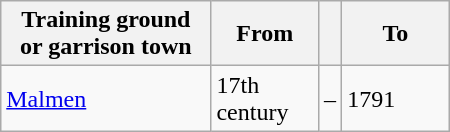<table class="wikitable" width="300px">
<tr>
<th>Training ground<br>or garrison town</th>
<th width="24%">From</th>
<th width="2%"></th>
<th width="24%">To</th>
</tr>
<tr>
<td><a href='#'>Malmen</a></td>
<td>17th century</td>
<td>–</td>
<td>1791</td>
</tr>
</table>
